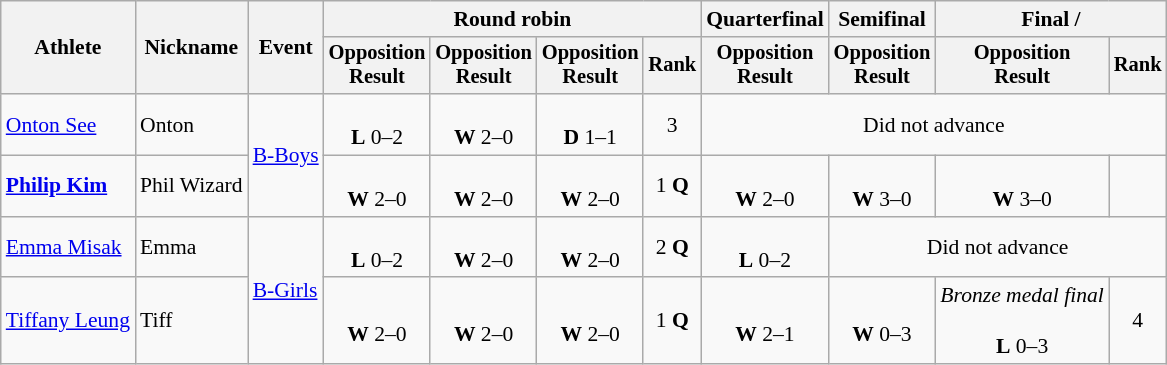<table class=wikitable style=font-size:90%;text-align:center>
<tr>
<th rowspan=2>Athlete</th>
<th rowspan=2>Nickname</th>
<th rowspan=2>Event</th>
<th colspan=4>Round robin</th>
<th>Quarterfinal</th>
<th>Semifinal</th>
<th colspan=2>Final / </th>
</tr>
<tr style=font-size:95%>
<th>Opposition<br>Result</th>
<th>Opposition<br>Result</th>
<th>Opposition<br>Result</th>
<th>Rank</th>
<th>Opposition<br>Result</th>
<th>Opposition<br>Result</th>
<th>Opposition<br>Result</th>
<th>Rank</th>
</tr>
<tr>
<td align=left><a href='#'>Onton See</a></td>
<td align=left>Onton</td>
<td align=left rowspan=2><a href='#'>B-Boys</a></td>
<td><br><strong>L</strong> 0–2</td>
<td><br><strong>W</strong> 2–0</td>
<td><br><strong>D</strong> 1–1</td>
<td>3</td>
<td colspan=4>Did not advance</td>
</tr>
<tr>
<td align=left><strong><a href='#'>Philip Kim</a></strong></td>
<td align=left>Phil Wizard</td>
<td><br><strong>W</strong> 2–0</td>
<td><br><strong>W</strong> 2–0</td>
<td><br><strong>W</strong> 2–0</td>
<td>1 <strong>Q</strong></td>
<td><br><strong>W</strong> 2–0</td>
<td><br><strong>W</strong> 3–0</td>
<td><br><strong>W</strong> 3–0</td>
<td></td>
</tr>
<tr>
<td align=left><a href='#'>Emma Misak</a></td>
<td align=left>Emma</td>
<td align=left rowspan=2><a href='#'>B-Girls</a></td>
<td><br><strong>L</strong> 0–2</td>
<td><br><strong>W</strong> 2–0</td>
<td><br><strong>W</strong> 2–0</td>
<td>2 <strong>Q</strong></td>
<td><br><strong>L</strong> 0–2</td>
<td colspan=3>Did not advance</td>
</tr>
<tr>
<td align=left><a href='#'>Tiffany Leung</a></td>
<td align=left>Tiff</td>
<td><br><strong>W</strong> 2–0</td>
<td><br><strong>W</strong> 2–0</td>
<td><br><strong>W</strong> 2–0</td>
<td>1 <strong>Q</strong></td>
<td><br><strong>W</strong> 2–1</td>
<td><br><strong>W</strong> 0–3</td>
<td><em>Bronze medal final</em><br><br><strong>L</strong> 0–3</td>
<td>4</td>
</tr>
</table>
